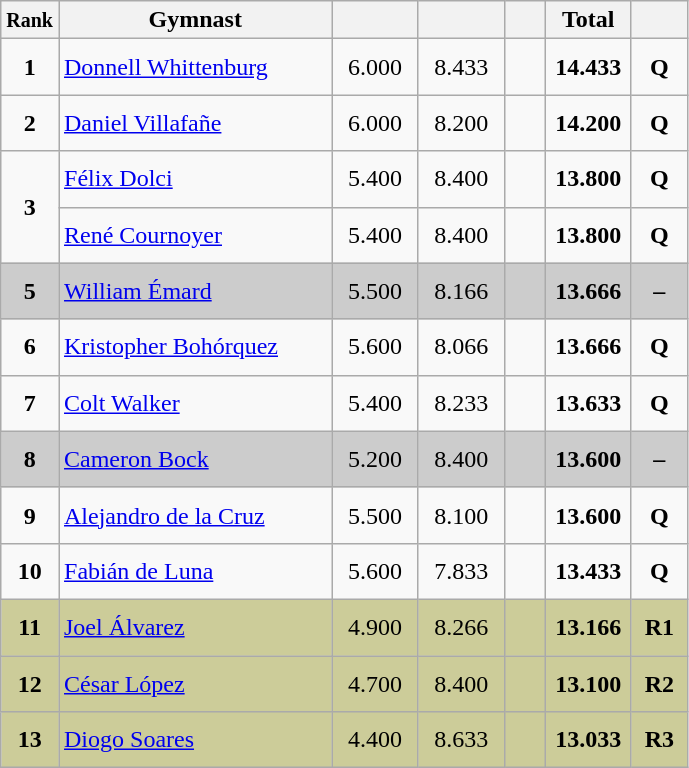<table class="wikitable sortable" style="text-align:center;">
<tr>
<th scope="col" style="width:15px;"><small>Rank</small></th>
<th scope="col" style="width:175px;">Gymnast</th>
<th scope="col" style="width:50px;"><small></small></th>
<th scope="col" style="width:50px;"><small></small></th>
<th scope="col" style="width:20px;"><small></small></th>
<th scope="col" style="width:50px;">Total</th>
<th scope="col" style="width:30px;"><small></small></th>
</tr>
<tr>
<td scope="row" style="text-align:center"><strong>1</strong></td>
<td style="height:30px; text-align:left;"> <a href='#'>Donnell Whittenburg</a></td>
<td>6.000</td>
<td>8.433</td>
<td></td>
<td><strong>14.433</strong></td>
<td><strong>Q</strong></td>
</tr>
<tr>
<td scope="row" style="text-align:center"><strong>2</strong></td>
<td style="height:30px; text-align:left;"> <a href='#'>Daniel Villafañe</a></td>
<td>6.000</td>
<td>8.200</td>
<td></td>
<td><strong>14.200</strong></td>
<td><strong>Q</strong></td>
</tr>
<tr>
<td scope="row" style="text-align:center" rowspan="2"><strong>3</strong></td>
<td style="height:30px; text-align:left;"> <a href='#'>Félix Dolci</a></td>
<td>5.400</td>
<td>8.400</td>
<td></td>
<td><strong>13.800</strong></td>
<td><strong>Q</strong></td>
</tr>
<tr>
<td style="height:30px; text-align:left;"> <a href='#'>René Cournoyer</a></td>
<td>5.400</td>
<td>8.400</td>
<td></td>
<td><strong>13.800</strong></td>
<td><strong>Q</strong></td>
</tr>
<tr style="background:#cccccc;">
<td scope="row" style="text-align:center"><strong>5</strong></td>
<td style="height:30px; text-align:left;"> <a href='#'>William Émard</a></td>
<td>5.500</td>
<td>8.166</td>
<td></td>
<td><strong>13.666</strong></td>
<td><strong>–</strong></td>
</tr>
<tr>
<td scope="row" style="text-align:center"><strong>6</strong></td>
<td style="height:30px; text-align:left;"> <a href='#'>Kristopher Bohórquez</a></td>
<td>5.600</td>
<td>8.066</td>
<td></td>
<td><strong>13.666</strong></td>
<td><strong>Q</strong></td>
</tr>
<tr>
<td scope="row" style="text-align:center"><strong>7</strong></td>
<td style="height:30px; text-align:left;"> <a href='#'>Colt Walker</a></td>
<td>5.400</td>
<td>8.233</td>
<td></td>
<td><strong>13.633</strong></td>
<td><strong>Q</strong></td>
</tr>
<tr style="background:#cccccc;">
<td scope="row" style="text-align:center"><strong>8</strong></td>
<td style="height:30px; text-align:left;"> <a href='#'>Cameron Bock</a></td>
<td>5.200</td>
<td>8.400</td>
<td></td>
<td><strong>13.600</strong></td>
<td><strong>–</strong></td>
</tr>
<tr>
<td scope="row" style="text-align:center"><strong>9</strong></td>
<td style="height:30px; text-align:left;"> <a href='#'>Alejandro de la Cruz</a></td>
<td>5.500</td>
<td>8.100</td>
<td></td>
<td><strong>13.600</strong></td>
<td><strong>Q</strong></td>
</tr>
<tr>
<td scope="row" style="text-align:center"><strong>10</strong></td>
<td style="height:30px; text-align:left;"> <a href='#'>Fabián de Luna</a></td>
<td>5.600</td>
<td>7.833</td>
<td></td>
<td><strong>13.433</strong></td>
<td><strong>Q</strong></td>
</tr>
<tr style="background:#cccc99;">
<td scope="row" style="text-align:center"><strong>11</strong></td>
<td style="height:30px; text-align:left;"> <a href='#'>Joel Álvarez</a></td>
<td>4.900</td>
<td>8.266</td>
<td></td>
<td><strong>13.166</strong></td>
<td><strong>R1</strong></td>
</tr>
<tr style="background:#cccc99;">
<td scope="row" style="text-align:center"><strong>12</strong></td>
<td style="height:30px; text-align:left;"> <a href='#'>César López</a></td>
<td>4.700</td>
<td>8.400</td>
<td></td>
<td><strong>13.100</strong></td>
<td><strong>R2</strong></td>
</tr>
<tr style="background:#cccc99;">
<td scope="row" style="text-align:center"><strong>13</strong></td>
<td style="height:30px; text-align:left;"> <a href='#'>Diogo Soares</a></td>
<td>4.400</td>
<td>8.633</td>
<td></td>
<td><strong>13.033</strong></td>
<td><strong>R3</strong></td>
</tr>
</table>
